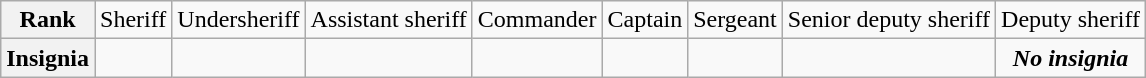<table class="wikitable">
<tr style="text-align:center;">
<th>Rank</th>
<td>Sheriff</td>
<td>Undersheriff</td>
<td>Assistant sheriff</td>
<td>Commander</td>
<td>Captain</td>
<td>Sergeant</td>
<td>Senior deputy sheriff</td>
<td>Deputy sheriff</td>
</tr>
<tr style="text-align:center;">
<th>Insignia</th>
<td></td>
<td></td>
<td></td>
<td></td>
<td></td>
<td></td>
<td></td>
<td><strong><em>No insignia</em></strong></td>
</tr>
</table>
